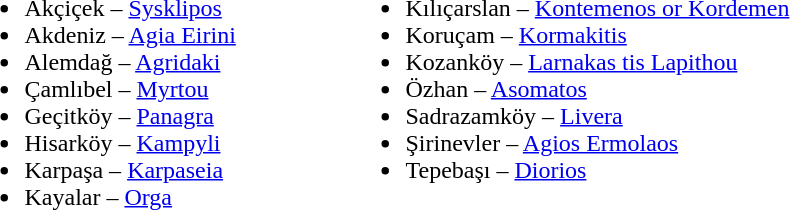<table>
<tr ---->
<td width="250" valign="top"><br><ul><li>Akçiçek – <a href='#'>Sysklipos</a></li><li>Akdeniz – <a href='#'>Agia Eirini</a></li><li>Alemdağ – <a href='#'>Agridaki</a></li><li>Çamlıbel – <a href='#'>Myrtou</a></li><li>Geçitköy – <a href='#'>Panagra</a></li><li>Hisarköy – <a href='#'>Kampyli</a></li><li>Karpaşa – <a href='#'>Karpaseia</a></li><li>Kayalar – <a href='#'>Orga</a></li></ul></td>
<td width="350" valign="top"><br><ul><li>Kılıçarslan – <a href='#'>Kontemenos or Kordemen</a></li><li>Koruçam – <a href='#'>Kormakitis</a></li><li>Kozanköy – <a href='#'>Larnakas tis Lapithou</a></li><li>Özhan – <a href='#'>Asomatos</a></li><li>Sadrazamköy – <a href='#'>Livera</a></li><li>Şirinevler – <a href='#'>Agios Ermolaos</a></li><li>Tepebaşı – <a href='#'>Diorios</a></li></ul></td>
</tr>
</table>
